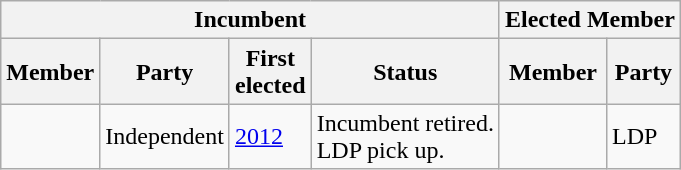<table class="wikitable sortable">
<tr>
<th colspan=4>Incumbent</th>
<th colspan=2>Elected Member</th>
</tr>
<tr>
<th>Member</th>
<th>Party</th>
<th>First<br>elected</th>
<th>Status</th>
<th>Member</th>
<th>Party</th>
</tr>
<tr>
<td></td>
<td>Independent</td>
<td><a href='#'>2012</a></td>
<td>Incumbent retired.<br>LDP pick up.</td>
<td></td>
<td>LDP</td>
</tr>
</table>
